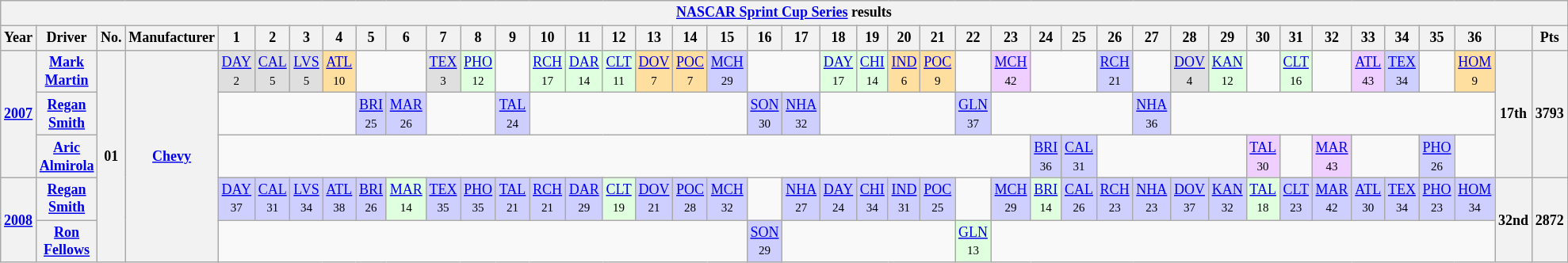<table class="wikitable" style="text-align:center; font-size:75%">
<tr>
<th colspan=45><a href='#'>NASCAR Sprint Cup Series</a> results</th>
</tr>
<tr>
<th>Year</th>
<th>Driver</th>
<th>No.</th>
<th>Manufacturer</th>
<th>1</th>
<th>2</th>
<th>3</th>
<th>4</th>
<th>5</th>
<th>6</th>
<th>7</th>
<th>8</th>
<th>9</th>
<th>10</th>
<th>11</th>
<th>12</th>
<th>13</th>
<th>14</th>
<th>15</th>
<th>16</th>
<th>17</th>
<th>18</th>
<th>19</th>
<th>20</th>
<th>21</th>
<th>22</th>
<th>23</th>
<th>24</th>
<th>25</th>
<th>26</th>
<th>27</th>
<th>28</th>
<th>29</th>
<th>30</th>
<th>31</th>
<th>32</th>
<th>33</th>
<th>34</th>
<th>35</th>
<th>36</th>
<th></th>
<th>Pts</th>
</tr>
<tr>
<th rowspan=3><a href='#'>2007</a></th>
<th><a href='#'>Mark Martin</a></th>
<th rowspan=5>01</th>
<th rowspan=5><a href='#'>Chevy</a></th>
<td style="background:#DFDFDF;"><a href='#'>DAY</a><br><small>2</small></td>
<td style="background:#DFDFDF;"><a href='#'>CAL</a><br><small>5</small></td>
<td style="background:#DFDFDF;"><a href='#'>LVS</a><br><small>5</small></td>
<td style="background:#FFDF9F;"><a href='#'>ATL</a><br><small>10</small></td>
<td colspan=2></td>
<td style="background:#DFDFDF;"><a href='#'>TEX</a><br><small>3</small></td>
<td style="background:#DFFFDF;"><a href='#'>PHO</a><br><small>12</small></td>
<td></td>
<td style="background:#DFFFDF;"><a href='#'>RCH</a><br><small>17</small></td>
<td style="background:#DFFFDF;"><a href='#'>DAR</a><br><small>14</small></td>
<td style="background:#DFFFDF;"><a href='#'>CLT</a><br><small>11</small></td>
<td style="background:#FFDF9F;"><a href='#'>DOV</a><br><small>7</small></td>
<td style="background:#FFDF9F;"><a href='#'>POC</a><br><small>7</small></td>
<td style="background:#CFCFFF;"><a href='#'>MCH</a><br><small>29</small></td>
<td colspan=2></td>
<td style="background:#DFFFDF;"><a href='#'>DAY</a><br><small>17</small></td>
<td style="background:#DFFFDF;"><a href='#'>CHI</a><br><small>14</small></td>
<td style="background:#FFDF9F;"><a href='#'>IND</a><br><small>6</small></td>
<td style="background:#FFDF9F;"><a href='#'>POC</a><br><small>9</small></td>
<td></td>
<td style="background:#EFCFFF;"><a href='#'>MCH</a><br><small>42</small></td>
<td colspan=2></td>
<td style="background:#CFCFFF;"><a href='#'>RCH</a><br><small>21</small></td>
<td></td>
<td style="background:#DFDFDF;"><a href='#'>DOV</a><br><small>4</small></td>
<td style="background:#DFFFDF;"><a href='#'>KAN</a><br><small>12</small></td>
<td></td>
<td style="background:#DFFFDF;"><a href='#'>CLT</a><br><small>16</small></td>
<td></td>
<td style="background:#EFCFFF;"><a href='#'>ATL</a><br><small>43</small></td>
<td style="background:#CFCFFF;"><a href='#'>TEX</a><br><small>34</small></td>
<td></td>
<td style="background:#FFDF9F;"><a href='#'>HOM</a><br><small>9</small></td>
<th rowspan=3>17th</th>
<th rowspan=3>3793</th>
</tr>
<tr>
<th><a href='#'>Regan Smith</a></th>
<td colspan=4></td>
<td style="background:#CFCFFF;"><a href='#'>BRI</a><br><small>25</small></td>
<td style="background:#CFCFFF;"><a href='#'>MAR</a><br><small>26</small></td>
<td colspan=2></td>
<td style="background:#CFCFFF;"><a href='#'>TAL</a><br><small>24</small></td>
<td colspan=6></td>
<td style="background:#CFCFFF;"><a href='#'>SON</a><br><small>30</small></td>
<td style="background:#CFCFFF;"><a href='#'>NHA</a><br><small>32</small></td>
<td colspan=4></td>
<td style="background:#CFCFFF;"><a href='#'>GLN</a><br><small>37</small></td>
<td colspan=4></td>
<td style="background:#CFCFFF;"><a href='#'>NHA</a><br><small>36</small></td>
<td colspan=9></td>
</tr>
<tr>
<th><a href='#'>Aric Almirola</a></th>
<td colspan=23></td>
<td style="background:#CFCFFF;"><a href='#'>BRI</a><br><small>36</small></td>
<td style="background:#CFCFFF;"><a href='#'>CAL</a><br><small>31</small></td>
<td colspan=4></td>
<td style="background:#EFCFFF;"><a href='#'>TAL</a><br><small>30</small></td>
<td></td>
<td style="background:#EFCFFF;"><a href='#'>MAR</a><br><small>43</small></td>
<td colspan=2></td>
<td style="background:#CFCFFF;"><a href='#'>PHO</a><br><small>26</small></td>
<td></td>
</tr>
<tr>
<th rowspan=2><a href='#'>2008</a></th>
<th><a href='#'>Regan Smith</a></th>
<td style="background:#CFCFFF;"><a href='#'>DAY</a><br><small>37</small></td>
<td style="background:#CFCFFF;"><a href='#'>CAL</a><br><small>31</small></td>
<td style="background:#CFCFFF;"><a href='#'>LVS</a><br><small>34</small></td>
<td style="background:#CFCFFF;"><a href='#'>ATL</a><br><small>38</small></td>
<td style="background:#CFCFFF;"><a href='#'>BRI</a><br><small>26</small></td>
<td style="background:#DFFFDF;"><a href='#'>MAR</a><br><small>14</small></td>
<td style="background:#CFCFFF;"><a href='#'>TEX</a><br><small>35</small></td>
<td style="background:#CFCFFF;"><a href='#'>PHO</a><br><small>35</small></td>
<td style="background:#CFCFFF;"><a href='#'>TAL</a><br><small>21</small></td>
<td style="background:#CFCFFF;"><a href='#'>RCH</a><br><small>21</small></td>
<td style="background:#CFCFFF;"><a href='#'>DAR</a><br><small>29</small></td>
<td style="background:#DFFFDF;"><a href='#'>CLT</a><br><small>19</small></td>
<td style="background:#CFCFFF;"><a href='#'>DOV</a><br><small>21</small></td>
<td style="background:#CFCFFF;"><a href='#'>POC</a><br><small>28</small></td>
<td style="background:#CFCFFF;"><a href='#'>MCH</a><br><small>32</small></td>
<td></td>
<td style="background:#CFCFFF;"><a href='#'>NHA</a><br><small>27</small></td>
<td style="background:#CFCFFF;"><a href='#'>DAY</a><br><small>24</small></td>
<td style="background:#CFCFFF;"><a href='#'>CHI</a><br><small>34</small></td>
<td style="background:#CFCFFF;"><a href='#'>IND</a><br><small>31</small></td>
<td style="background:#CFCFFF;"><a href='#'>POC</a><br><small>25</small></td>
<td></td>
<td style="background:#CFCFFF;"><a href='#'>MCH</a><br><small>29</small></td>
<td style="background:#DFFFDF;"><a href='#'>BRI</a><br><small>14</small></td>
<td style="background:#CFCFFF;"><a href='#'>CAL</a><br><small>26</small></td>
<td style="background:#CFCFFF;"><a href='#'>RCH</a><br><small>23</small></td>
<td style="background:#CFCFFF;"><a href='#'>NHA</a><br><small>23</small></td>
<td style="background:#CFCFFF;"><a href='#'>DOV</a><br><small>37</small></td>
<td style="background:#CFCFFF;"><a href='#'>KAN</a><br><small>32</small></td>
<td style="background:#DFFFDF;"><a href='#'>TAL</a><br><small>18</small></td>
<td style="background:#CFCFFF;"><a href='#'>CLT</a><br><small>23</small></td>
<td style="background:#CFCFFF;"><a href='#'>MAR</a><br><small>42</small></td>
<td style="background:#CFCFFF;"><a href='#'>ATL</a><br><small>30</small></td>
<td style="background:#CFCFFF;"><a href='#'>TEX</a><br><small>34</small></td>
<td style="background:#CFCFFF;"><a href='#'>PHO</a><br><small>23</small></td>
<td style="background:#CFCFFF;"><a href='#'>HOM</a><br><small>34</small></td>
<th rowspan=2>32nd</th>
<th rowspan=2>2872</th>
</tr>
<tr>
<th><a href='#'>Ron Fellows</a></th>
<td colspan=15></td>
<td style="background:#CFCFFF;"><a href='#'>SON</a><br><small>29</small></td>
<td colspan=5></td>
<td style="background:#DFFFDF;"><a href='#'>GLN</a><br><small>13</small></td>
<td colspan=14></td>
</tr>
</table>
